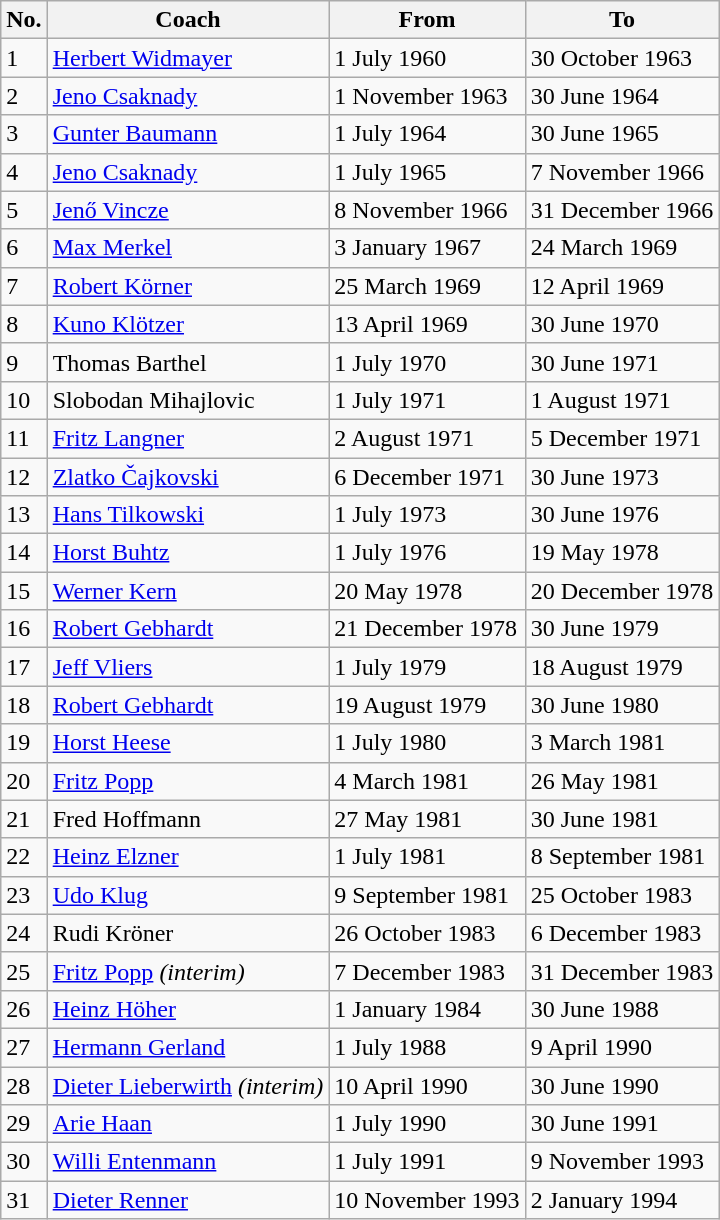<table class="wikitable" style="text-align: center">
<tr>
<th>No.</th>
<th>Coach</th>
<th>From</th>
<th>To</th>
</tr>
<tr>
<td align=left>1</td>
<td align=left> <a href='#'>Herbert Widmayer</a></td>
<td align=left>1 July 1960</td>
<td align=left>30 October 1963</td>
</tr>
<tr>
<td align=left>2</td>
<td align=left> <a href='#'>Jeno Csaknady</a></td>
<td align=left>1 November 1963</td>
<td align=left>30 June 1964</td>
</tr>
<tr>
<td align=left>3</td>
<td align=left> <a href='#'>Gunter Baumann</a></td>
<td align=left>1 July 1964</td>
<td align=left>30 June 1965</td>
</tr>
<tr>
<td align=left>4</td>
<td align=left> <a href='#'>Jeno Csaknady</a></td>
<td align=left>1 July 1965</td>
<td align=left>7 November 1966</td>
</tr>
<tr>
<td align=left>5</td>
<td align=left> <a href='#'>Jenő Vincze</a></td>
<td align=left>8 November 1966</td>
<td align=left>31 December 1966</td>
</tr>
<tr>
<td align=left>6</td>
<td align=left> <a href='#'>Max Merkel</a></td>
<td align=left>3 January 1967</td>
<td align=left>24 March 1969</td>
</tr>
<tr>
<td align=left>7</td>
<td align=left> <a href='#'>Robert Körner</a></td>
<td align=left>25 March 1969</td>
<td align=left>12 April 1969</td>
</tr>
<tr>
<td align=left>8</td>
<td align=left> <a href='#'>Kuno Klötzer</a></td>
<td align=left>13 April 1969</td>
<td align=left>30 June 1970</td>
</tr>
<tr>
<td align=left>9</td>
<td align=left>Thomas Barthel</td>
<td align=left>1 July 1970</td>
<td align=left>30 June 1971</td>
</tr>
<tr>
<td align=left>10</td>
<td align=left>Slobodan Mihajlovic</td>
<td align=left>1 July 1971</td>
<td align=left>1 August 1971</td>
</tr>
<tr>
<td align=left>11</td>
<td align=left> <a href='#'>Fritz Langner</a></td>
<td align=left>2 August 1971</td>
<td align=left>5 December 1971</td>
</tr>
<tr>
<td align=left>12</td>
<td align=left> <a href='#'>Zlatko Čajkovski</a></td>
<td align=left>6 December 1971</td>
<td align=left>30 June 1973</td>
</tr>
<tr>
<td align=left>13</td>
<td align=left> <a href='#'>Hans Tilkowski</a></td>
<td align=left>1 July 1973</td>
<td align=left>30 June 1976</td>
</tr>
<tr>
<td align=left>14</td>
<td align=left> <a href='#'>Horst Buhtz</a></td>
<td align=left>1 July 1976</td>
<td align=left>19 May 1978</td>
</tr>
<tr>
<td align=left>15</td>
<td align=left> <a href='#'>Werner Kern</a></td>
<td align=left>20 May 1978</td>
<td align=left>20 December 1978</td>
</tr>
<tr>
<td align=left>16</td>
<td align=left> <a href='#'>Robert Gebhardt</a></td>
<td align=left>21 December 1978</td>
<td align=left>30 June 1979</td>
</tr>
<tr>
<td align=left>17</td>
<td align=left> <a href='#'>Jeff Vliers</a></td>
<td align=left>1 July 1979</td>
<td align=left>18 August 1979</td>
</tr>
<tr>
<td align=left>18</td>
<td align=left> <a href='#'>Robert Gebhardt</a></td>
<td align=left>19 August 1979</td>
<td align=left>30 June 1980</td>
</tr>
<tr>
<td align=left>19</td>
<td align=left> <a href='#'>Horst Heese</a></td>
<td align=left>1 July 1980</td>
<td align=left>3 March 1981</td>
</tr>
<tr>
<td align=left>20</td>
<td align=left> <a href='#'>Fritz Popp</a></td>
<td align=left>4 March 1981</td>
<td align=left>26 May 1981</td>
</tr>
<tr>
<td align=left>21</td>
<td align=left> Fred Hoffmann</td>
<td align=left>27 May 1981</td>
<td align=left>30 June 1981</td>
</tr>
<tr>
<td align=left>22</td>
<td align=left> <a href='#'>Heinz Elzner</a></td>
<td align=left>1 July 1981</td>
<td align=left>8 September 1981</td>
</tr>
<tr>
<td align=left>23</td>
<td align=left> <a href='#'>Udo Klug</a></td>
<td align=left>9 September 1981</td>
<td align=left>25 October 1983</td>
</tr>
<tr>
<td align=left>24</td>
<td align=left> Rudi Kröner</td>
<td align=left>26 October 1983</td>
<td align=left>6 December 1983</td>
</tr>
<tr>
<td align=left>25</td>
<td align=left> <a href='#'>Fritz Popp</a> <em>(interim)</em></td>
<td align=left>7 December 1983</td>
<td align=left>31 December 1983</td>
</tr>
<tr>
<td align=left>26</td>
<td align=left> <a href='#'>Heinz Höher</a></td>
<td align=left>1 January 1984</td>
<td align=left>30 June 1988</td>
</tr>
<tr>
<td align=left>27</td>
<td align=left> <a href='#'>Hermann Gerland</a></td>
<td align=left>1 July 1988</td>
<td align=left>9 April 1990</td>
</tr>
<tr>
<td align=left>28</td>
<td align=left> <a href='#'>Dieter Lieberwirth</a> <em>(interim)</em></td>
<td align=left>10 April 1990</td>
<td align=left>30 June 1990</td>
</tr>
<tr>
<td align=left>29</td>
<td align=left> <a href='#'>Arie Haan</a></td>
<td align=left>1 July 1990</td>
<td align=left>30 June 1991</td>
</tr>
<tr>
<td align=left>30</td>
<td align=left> <a href='#'>Willi Entenmann</a></td>
<td align=left>1 July 1991</td>
<td align=left>9 November 1993</td>
</tr>
<tr>
<td align=left>31</td>
<td align=left> <a href='#'>Dieter Renner</a></td>
<td align=left>10 November 1993</td>
<td align=left>2 January 1994</td>
</tr>
</table>
